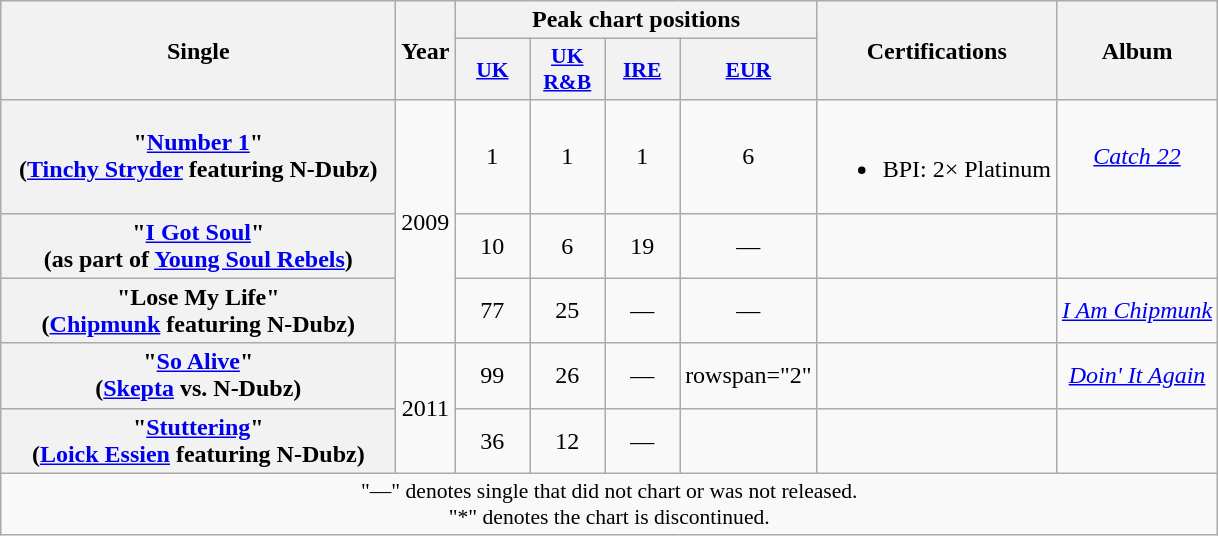<table class="wikitable plainrowheaders" style="text-align:center;" border="1">
<tr>
<th scope="colw" rowspan="2" style="width:16em;">Single</th>
<th scope="col" rowspan="2">Year</th>
<th scope="col" colspan="4">Peak chart positions</th>
<th scope="col" rowspan="2">Certifications</th>
<th scope="col" rowspan="2">Album</th>
</tr>
<tr>
<th scope="col" style="width:3em;font-size:90%;"><a href='#'>UK</a><br></th>
<th scope="col" style="width:3em;font-size:90%;"><a href='#'>UK<br>R&B</a><br></th>
<th scope="col" style="width:3em;font-size:90%;"><a href='#'>IRE</a><br></th>
<th scope="col" style="width:3em;font-size:90%;"><a href='#'>EUR</a><br></th>
</tr>
<tr>
<th scope="row">"<a href='#'>Number 1</a>"<br><span>(<a href='#'>Tinchy Stryder</a> featuring N-Dubz)</span></th>
<td rowspan="3">2009</td>
<td>1</td>
<td>1</td>
<td>1</td>
<td>6</td>
<td><br><ul><li>BPI: 2× Platinum</li></ul></td>
<td><em><a href='#'>Catch 22</a></em></td>
</tr>
<tr>
<th scope="row">"<a href='#'>I Got Soul</a>"<br><span>(as part of <a href='#'>Young Soul Rebels</a>)</span></th>
<td>10</td>
<td>6</td>
<td>19</td>
<td>—</td>
<td></td>
<td></td>
</tr>
<tr>
<th scope="row">"Lose My Life"<br><span>(<a href='#'>Chipmunk</a> featuring N-Dubz)</span></th>
<td>77</td>
<td>25</td>
<td>—</td>
<td>—</td>
<td></td>
<td><em><a href='#'>I Am Chipmunk</a></em></td>
</tr>
<tr>
<th scope="row">"<a href='#'>So Alive</a>"<br><span>(<a href='#'>Skepta</a> vs. N-Dubz)</span></th>
<td rowspan="2">2011</td>
<td>99</td>
<td>26</td>
<td>—</td>
<td>rowspan="2" </td>
<td></td>
<td><em><a href='#'>Doin' It Again</a></em></td>
</tr>
<tr>
<th scope="row">"<a href='#'>Stuttering</a>"<br><span>(<a href='#'>Loick Essien</a> featuring N-Dubz)</span></th>
<td>36</td>
<td>12</td>
<td>—</td>
<td></td>
<td></td>
</tr>
<tr>
<td colspan="14" style="font-size:90%">"—" denotes single that did not chart or was not released.<br>"*" denotes the chart is discontinued.</td>
</tr>
</table>
